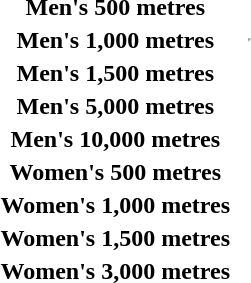<table>
<tr>
<th scope=row>Men's 500 metres<br></th>
<td></td>
<td></td>
<td></td>
</tr>
<tr>
<th scope=row>Men's 1,000 metres<br></th>
<td></td>
<td></td>
<td><hr></td>
</tr>
<tr>
<th scope=row>Men's 1,500 metres<br></th>
<td></td>
<td></td>
<td></td>
</tr>
<tr>
<th scope=row>Men's 5,000 metres<br></th>
<td></td>
<td></td>
<td></td>
</tr>
<tr>
<th scope=row>Men's 10,000 metres<br></th>
<td></td>
<td></td>
<td></td>
</tr>
<tr>
<th scope=row>Women's 500 metres<br></th>
<td></td>
<td></td>
<td></td>
</tr>
<tr>
<th scope=row>Women's 1,000 metres<br></th>
<td></td>
<td></td>
<td></td>
</tr>
<tr>
<th scope=row>Women's 1,500 metres<br></th>
<td></td>
<td></td>
<td></td>
</tr>
<tr>
<th scope=row>Women's 3,000 metres<br></th>
<td></td>
<td></td>
<td></td>
</tr>
</table>
